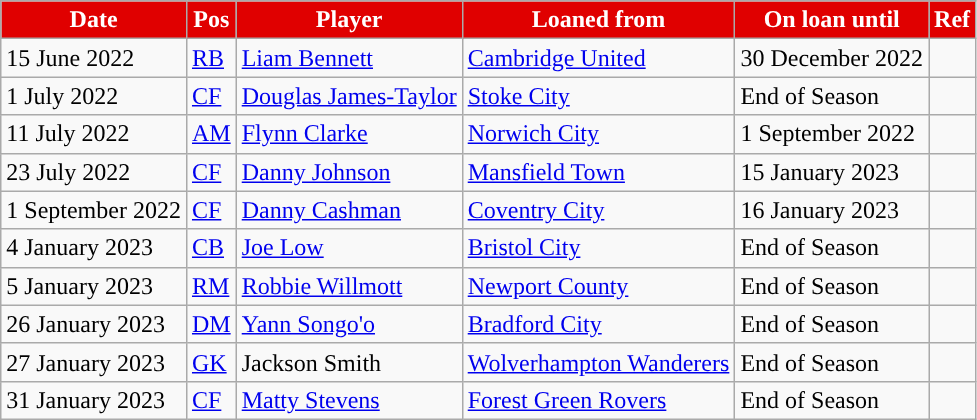<table class="wikitable plainrowheaders sortable">
<tr>
<th style="background:#E00000; color:#FFFFFF; ">Date</th>
<th style="background:#E00000; color:#FFFFFF; ">Pos</th>
<th style="background:#E00000; color:#FFFFFF; ">Player</th>
<th style="background:#E00000; color:#FFFFFF; ">Loaned from</th>
<th style="background:#E00000; color:#FFFFFF; ">On loan until</th>
<th style="background:#E00000; color:#FFFFFF; ">Ref</th>
</tr>
<tr>
<td>15 June 2022</td>
<td><a href='#'>RB</a></td>
<td> <a href='#'>Liam Bennett</a></td>
<td> <a href='#'>Cambridge United</a></td>
<td>30 December 2022</td>
<td></td>
</tr>
<tr>
<td>1 July 2022</td>
<td><a href='#'>CF</a></td>
<td> <a href='#'>Douglas James-Taylor</a></td>
<td> <a href='#'>Stoke City</a></td>
<td>End of Season</td>
<td></td>
</tr>
<tr>
<td>11 July 2022</td>
<td><a href='#'>AM</a></td>
<td> <a href='#'>Flynn Clarke</a></td>
<td> <a href='#'>Norwich City</a></td>
<td>1 September 2022</td>
<td></td>
</tr>
<tr>
<td>23 July 2022</td>
<td><a href='#'>CF</a></td>
<td> <a href='#'>Danny Johnson</a></td>
<td> <a href='#'>Mansfield Town</a></td>
<td>15 January 2023</td>
<td></td>
</tr>
<tr>
<td>1 September 2022</td>
<td><a href='#'>CF</a></td>
<td> <a href='#'>Danny Cashman</a></td>
<td> <a href='#'>Coventry City</a></td>
<td>16 January 2023</td>
<td></td>
</tr>
<tr>
<td>4 January 2023</td>
<td><a href='#'>CB</a></td>
<td> <a href='#'>Joe Low</a></td>
<td> <a href='#'>Bristol City</a></td>
<td>End of Season</td>
<td></td>
</tr>
<tr>
<td>5 January 2023</td>
<td><a href='#'>RM</a></td>
<td> <a href='#'>Robbie Willmott</a></td>
<td> <a href='#'>Newport County</a></td>
<td>End of Season</td>
<td></td>
</tr>
<tr>
<td>26 January 2023</td>
<td><a href='#'>DM</a></td>
<td> <a href='#'>Yann Songo'o</a></td>
<td> <a href='#'>Bradford City</a></td>
<td>End of Season</td>
<td></td>
</tr>
<tr>
<td>27 January 2023</td>
<td><a href='#'>GK</a></td>
<td> Jackson Smith</td>
<td> <a href='#'>Wolverhampton Wanderers</a></td>
<td>End of Season</td>
<td></td>
</tr>
<tr>
<td>31 January 2023</td>
<td><a href='#'>CF</a></td>
<td> <a href='#'>Matty Stevens</a></td>
<td> <a href='#'>Forest Green Rovers</a></td>
<td>End of Season</td>
<td></td>
</tr>
</table>
